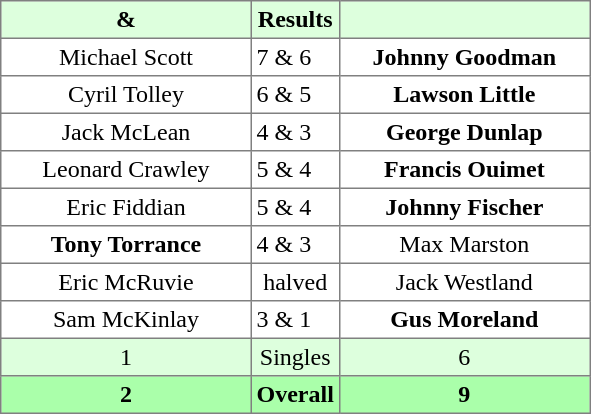<table border="1" cellpadding="3" style="border-collapse: collapse; text-align:center;">
<tr style="background:#ddffdd;">
<th width=160> & </th>
<th>Results</th>
<th width=160></th>
</tr>
<tr>
<td>Michael Scott</td>
<td align=left> 7 & 6</td>
<td><strong>Johnny Goodman</strong></td>
</tr>
<tr>
<td>Cyril Tolley</td>
<td align=left> 6 & 5</td>
<td><strong>Lawson Little</strong></td>
</tr>
<tr>
<td>Jack McLean</td>
<td align=left> 4 & 3</td>
<td><strong>George Dunlap</strong></td>
</tr>
<tr>
<td>Leonard Crawley</td>
<td align=left> 5 & 4</td>
<td><strong>Francis Ouimet</strong></td>
</tr>
<tr>
<td>Eric Fiddian</td>
<td align=left> 5 & 4</td>
<td><strong>Johnny Fischer</strong></td>
</tr>
<tr>
<td><strong>Tony Torrance</strong></td>
<td align=left> 4 & 3</td>
<td>Max Marston</td>
</tr>
<tr>
<td>Eric McRuvie</td>
<td>halved</td>
<td>Jack Westland</td>
</tr>
<tr>
<td>Sam McKinlay</td>
<td align=left> 3 & 1</td>
<td><strong>Gus Moreland</strong></td>
</tr>
<tr style="background:#ddffdd;">
<td>1</td>
<td>Singles</td>
<td>6</td>
</tr>
<tr style="background:#aaffaa;">
<th>2</th>
<th>Overall</th>
<th>9</th>
</tr>
</table>
